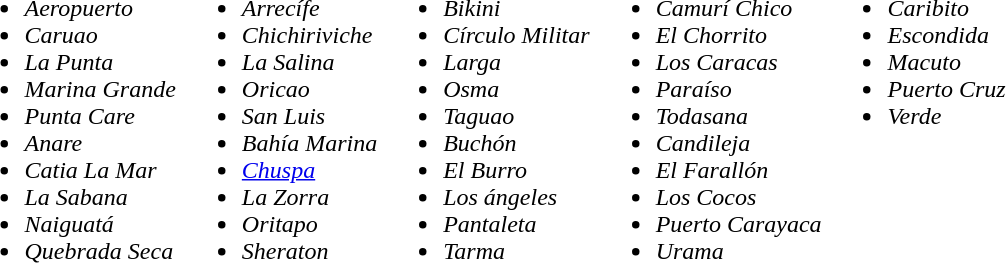<table>
<tr>
<td valign="top"><br><ul><li><em>Aeropuerto</em></li><li><em>Caruao</em></li><li><em>La Punta</em></li><li><em>Marina Grande</em></li><li><em>Punta Care</em></li><li><em>Anare</em></li><li><em>Catia La Mar</em></li><li><em>La Sabana</em></li><li><em>Naiguatá</em></li><li><em>Quebrada Seca</em></li></ul></td>
<td valign="top"><br><ul><li><em>Arrecífe</em></li><li><em>Chichiriviche</em></li><li><em>La Salina</em></li><li><em>Oricao</em></li><li><em>San Luis</em></li><li><em>Bahía Marina</em></li><li><em><a href='#'>Chuspa</a></em></li><li><em>La Zorra</em></li><li><em>Oritapo</em></li><li><em>Sheraton</em></li></ul></td>
<td valign="top"><br><ul><li><em>Bikini</em></li><li><em>Círculo Militar</em></li><li><em>Larga</em></li><li><em>Osma</em></li><li><em>Taguao</em></li><li><em>Buchón</em></li><li><em>El Burro</em></li><li><em>Los ángeles</em></li><li><em>Pantaleta</em></li><li><em>Tarma</em></li></ul></td>
<td valign="top"><br><ul><li><em>Camurí Chico</em></li><li><em>El Chorrito</em></li><li><em>Los Caracas</em></li><li><em>Paraíso</em></li><li><em>Todasana</em></li><li><em>Candileja</em></li><li><em>El Farallón</em></li><li><em>Los Cocos</em></li><li><em>Puerto Carayaca</em></li><li><em>Urama</em></li></ul></td>
<td valign="top"><br><ul><li><em>Caribito</em></li><li><em>Escondida</em></li><li><em>Macuto</em></li><li><em>Puerto Cruz</em></li><li><em>Verde</em></li></ul></td>
</tr>
</table>
